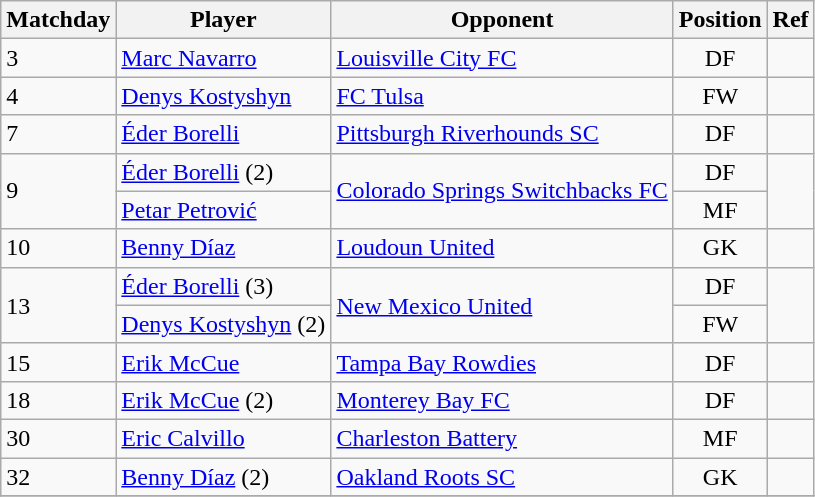<table class=wikitable>
<tr>
<th>Matchday</th>
<th>Player</th>
<th>Opponent</th>
<th>Position</th>
<th>Ref</th>
</tr>
<tr>
<td>3</td>
<td> <a href='#'>Marc Navarro</a></td>
<td><a href='#'>Louisville City FC</a></td>
<td align=center>DF</td>
<td></td>
</tr>
<tr>
<td>4</td>
<td> <a href='#'>Denys Kostyshyn</a></td>
<td><a href='#'>FC Tulsa</a></td>
<td align=center>FW</td>
<td></td>
</tr>
<tr>
<td>7</td>
<td> <a href='#'>Éder Borelli</a></td>
<td><a href='#'>Pittsburgh Riverhounds SC</a></td>
<td align=center>DF</td>
<td></td>
</tr>
<tr>
<td rowspan=2>9</td>
<td> <a href='#'>Éder Borelli</a> (2)</td>
<td rowspan=2><a href='#'>Colorado Springs Switchbacks FC</a></td>
<td align=center>DF</td>
<td rowspan=2></td>
</tr>
<tr>
<td> <a href='#'>Petar Petrović</a></td>
<td align=center>MF</td>
</tr>
<tr>
<td>10</td>
<td> <a href='#'>Benny Díaz</a></td>
<td><a href='#'>Loudoun United</a></td>
<td align=center>GK</td>
<td></td>
</tr>
<tr>
<td rowspan=2>13</td>
<td> <a href='#'>Éder Borelli</a> (3)</td>
<td rowspan=2><a href='#'>New Mexico United</a></td>
<td align=center>DF</td>
<td rowspan=2></td>
</tr>
<tr>
<td> <a href='#'>Denys Kostyshyn</a> (2)</td>
<td align=center>FW</td>
</tr>
<tr>
<td>15</td>
<td> <a href='#'>Erik McCue</a></td>
<td><a href='#'>Tampa Bay Rowdies</a></td>
<td align=center>DF</td>
<td></td>
</tr>
<tr>
<td>18</td>
<td> <a href='#'>Erik McCue</a> (2)</td>
<td><a href='#'>Monterey Bay FC</a></td>
<td align=center>DF</td>
<td></td>
</tr>
<tr>
<td>30</td>
<td> <a href='#'>Eric Calvillo</a></td>
<td><a href='#'>Charleston Battery</a></td>
<td align=center>MF</td>
<td></td>
</tr>
<tr>
<td>32</td>
<td> <a href='#'>Benny Díaz</a> (2)</td>
<td><a href='#'>Oakland Roots SC</a></td>
<td align=center>GK</td>
<td></td>
</tr>
<tr>
</tr>
</table>
